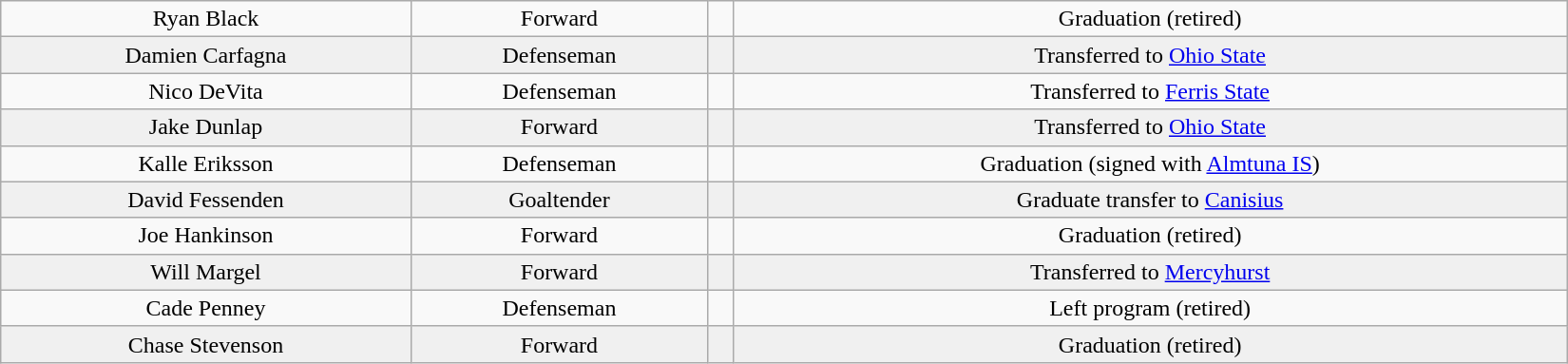<table class="wikitable" width=1100>
<tr align="center" bgcolor="">
<td>Ryan Black</td>
<td>Forward</td>
<td></td>
<td>Graduation (retired)</td>
</tr>
<tr align="center" bgcolor="f0f0f0">
<td>Damien Carfagna</td>
<td>Defenseman</td>
<td></td>
<td>Transferred to <a href='#'>Ohio State</a></td>
</tr>
<tr align="center" bgcolor="">
<td>Nico DeVita</td>
<td>Defenseman</td>
<td></td>
<td>Transferred to <a href='#'>Ferris State</a></td>
</tr>
<tr align="center" bgcolor="f0f0f0">
<td>Jake Dunlap</td>
<td>Forward</td>
<td></td>
<td>Transferred to <a href='#'>Ohio State</a></td>
</tr>
<tr align="center" bgcolor="">
<td>Kalle Eriksson</td>
<td>Defenseman</td>
<td></td>
<td>Graduation (signed with <a href='#'>Almtuna IS</a>)</td>
</tr>
<tr align="center" bgcolor="f0f0f0">
<td>David Fessenden</td>
<td>Goaltender</td>
<td></td>
<td>Graduate transfer to <a href='#'>Canisius</a></td>
</tr>
<tr align="center" bgcolor="">
<td>Joe Hankinson</td>
<td>Forward</td>
<td></td>
<td>Graduation (retired)</td>
</tr>
<tr align="center" bgcolor="f0f0f0">
<td>Will Margel</td>
<td>Forward</td>
<td></td>
<td>Transferred to <a href='#'>Mercyhurst</a></td>
</tr>
<tr align="center" bgcolor="">
<td>Cade Penney</td>
<td>Defenseman</td>
<td></td>
<td>Left program (retired)</td>
</tr>
<tr align="center" bgcolor="f0f0f0">
<td>Chase Stevenson</td>
<td>Forward</td>
<td></td>
<td>Graduation (retired)</td>
</tr>
</table>
